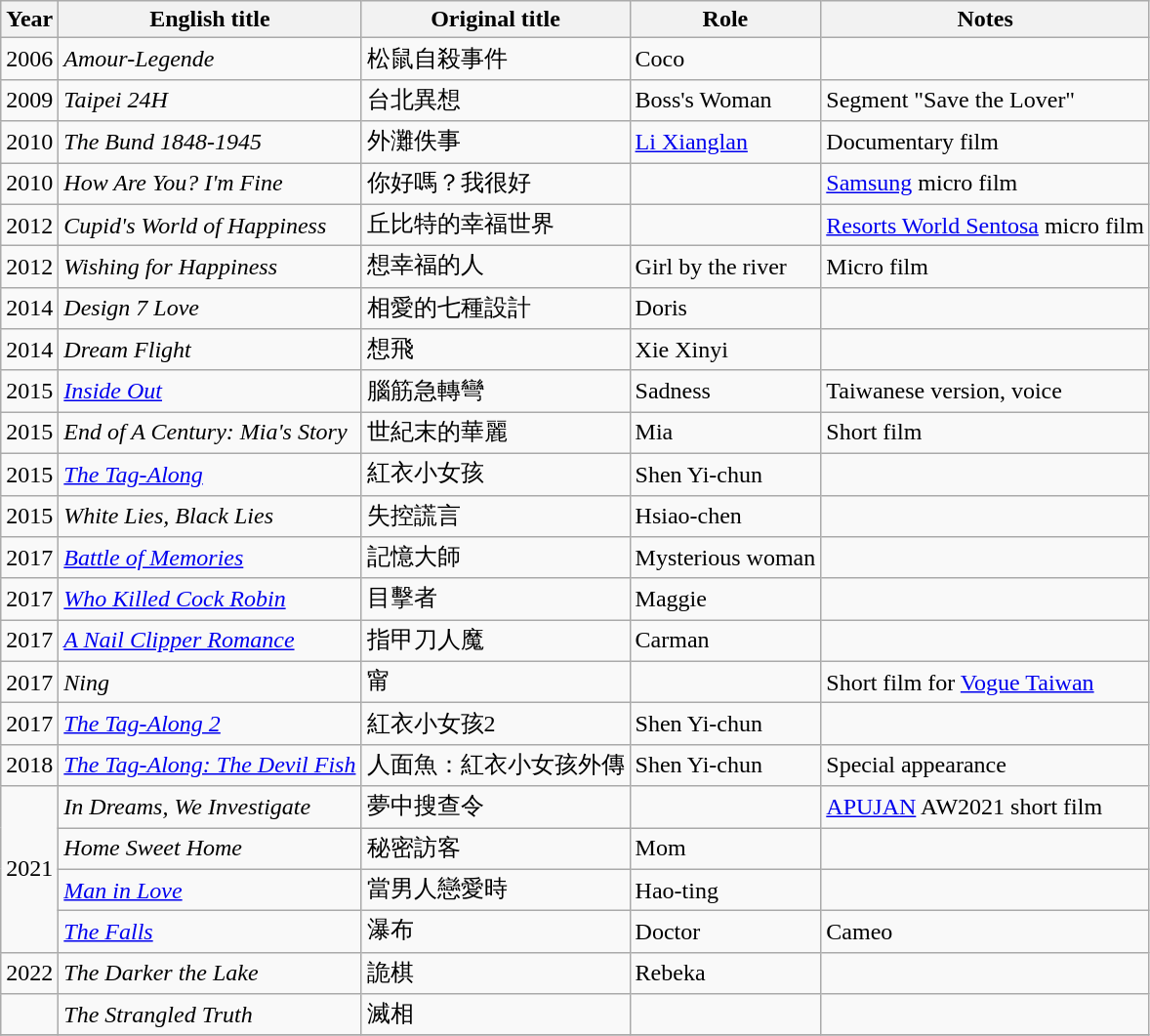<table class="wikitable sortable">
<tr>
<th>Year</th>
<th>English title</th>
<th>Original title</th>
<th>Role</th>
<th class="unsortable">Notes</th>
</tr>
<tr>
<td>2006</td>
<td><em>Amour-Legende</em></td>
<td>松鼠自殺事件</td>
<td>Coco</td>
<td></td>
</tr>
<tr>
<td>2009</td>
<td><em>Taipei 24H</em></td>
<td>台北異想</td>
<td>Boss's Woman</td>
<td>Segment "Save the Lover"</td>
</tr>
<tr>
<td>2010</td>
<td><em>The Bund 1848-1945</em></td>
<td>外灘佚事</td>
<td><a href='#'>Li Xianglan</a></td>
<td>Documentary film</td>
</tr>
<tr>
<td>2010</td>
<td><em>How Are You? I'm Fine</em></td>
<td>你好嗎？我很好</td>
<td></td>
<td><a href='#'>Samsung</a> micro film</td>
</tr>
<tr>
<td>2012</td>
<td><em>Cupid's World of Happiness</em></td>
<td>丘比特的幸福世界</td>
<td></td>
<td><a href='#'>Resorts World Sentosa</a> micro film</td>
</tr>
<tr>
<td>2012</td>
<td><em>Wishing for Happiness</em></td>
<td>想幸福的人</td>
<td>Girl by the river</td>
<td>Micro film</td>
</tr>
<tr>
<td>2014</td>
<td><em>Design 7 Love</em></td>
<td>相愛的七種設計</td>
<td>Doris</td>
<td></td>
</tr>
<tr>
<td>2014</td>
<td><em>Dream Flight</em></td>
<td>想飛</td>
<td>Xie Xinyi</td>
<td></td>
</tr>
<tr>
<td>2015</td>
<td><em><a href='#'>Inside Out</a></em></td>
<td>腦筋急轉彎</td>
<td>Sadness</td>
<td>Taiwanese version, voice</td>
</tr>
<tr>
<td>2015</td>
<td><em>End of A Century: Mia's Story</em></td>
<td>世紀末的華麗</td>
<td>Mia</td>
<td>Short film</td>
</tr>
<tr>
<td>2015</td>
<td><em><a href='#'>The Tag-Along</a></em></td>
<td>紅衣小女孩</td>
<td>Shen Yi-chun</td>
<td></td>
</tr>
<tr>
<td>2015</td>
<td><em>White Lies, Black Lies</em></td>
<td>失控謊言</td>
<td>Hsiao-chen</td>
<td></td>
</tr>
<tr>
<td>2017</td>
<td><em><a href='#'>Battle of Memories</a></em></td>
<td>記憶大師</td>
<td>Mysterious woman</td>
<td></td>
</tr>
<tr>
<td>2017</td>
<td><em><a href='#'>Who Killed Cock Robin</a></em></td>
<td>目擊者</td>
<td>Maggie</td>
<td></td>
</tr>
<tr>
<td>2017</td>
<td><em><a href='#'>A Nail Clipper Romance</a></em></td>
<td>指甲刀人魔</td>
<td>Carman</td>
<td></td>
</tr>
<tr>
<td>2017</td>
<td><em>Ning</em></td>
<td>甯</td>
<td></td>
<td>Short film for <a href='#'>Vogue Taiwan</a></td>
</tr>
<tr>
<td>2017</td>
<td><em><a href='#'>The Tag-Along 2</a></em></td>
<td>紅衣小女孩2</td>
<td>Shen Yi-chun</td>
<td></td>
</tr>
<tr>
<td>2018</td>
<td><em><a href='#'>The Tag-Along: The Devil Fish</a></em></td>
<td>人面魚：紅衣小女孩外傳</td>
<td>Shen Yi-chun</td>
<td>Special appearance</td>
</tr>
<tr>
<td rowspan=4>2021</td>
<td><em>In Dreams, We Investigate</em></td>
<td>夢中搜查令</td>
<td></td>
<td><a href='#'>APUJAN</a> AW2021 short film</td>
</tr>
<tr>
<td><em>Home Sweet Home</em></td>
<td>秘密訪客</td>
<td>Mom</td>
<td></td>
</tr>
<tr>
<td><em><a href='#'>Man in Love</a></em></td>
<td>當男人戀愛時</td>
<td>Hao-ting</td>
<td></td>
</tr>
<tr>
<td><em><a href='#'>The Falls</a></em></td>
<td>瀑布</td>
<td>Doctor</td>
<td>Cameo</td>
</tr>
<tr>
<td>2022</td>
<td><em>The Darker the Lake</em></td>
<td>詭棋</td>
<td>Rebeka</td>
<td></td>
</tr>
<tr>
<td></td>
<td><em>The Strangled Truth</em></td>
<td>滅相</td>
<td></td>
<td></td>
</tr>
<tr>
</tr>
</table>
